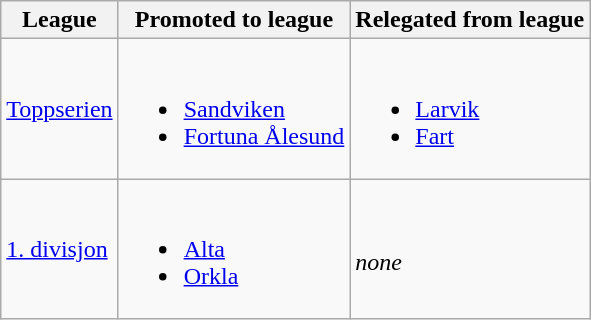<table class="wikitable">
<tr>
<th>League</th>
<th>Promoted to league</th>
<th>Relegated from league</th>
</tr>
<tr>
<td><a href='#'>Toppserien</a></td>
<td><br><ul><li><a href='#'>Sandviken</a></li><li><a href='#'>Fortuna Ålesund</a></li></ul></td>
<td><br><ul><li><a href='#'>Larvik</a></li><li><a href='#'>Fart</a></li></ul></td>
</tr>
<tr>
<td><a href='#'>1. divisjon</a></td>
<td><br><ul><li><a href='#'>Alta</a></li><li><a href='#'>Orkla</a></li></ul></td>
<td><br><em>none</em></td>
</tr>
</table>
